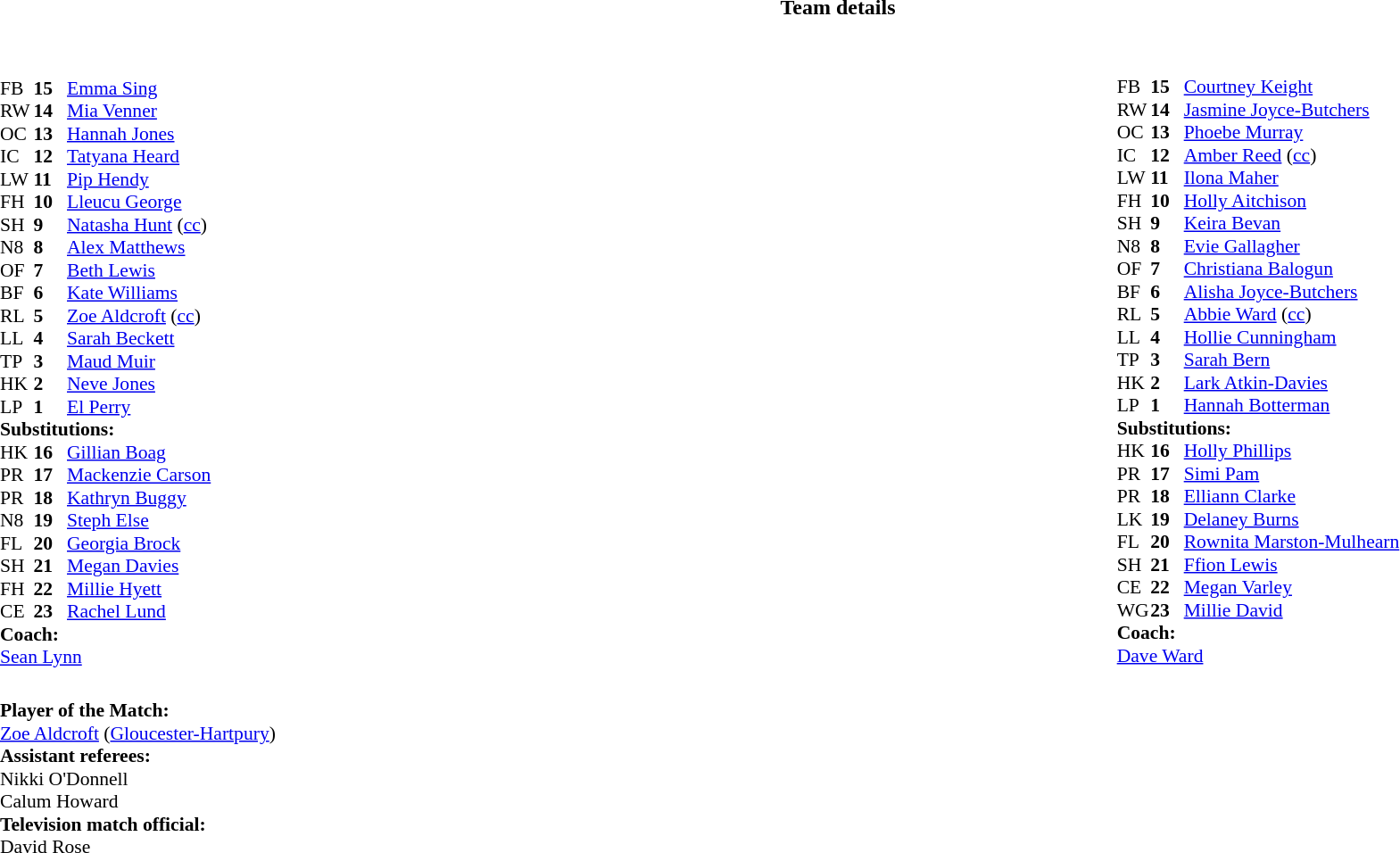<table border="0" style="width:100%;" class="collapsible collapsed">
<tr>
<th>Team details</th>
</tr>
<tr>
<td><br><table style="width:100%;">
<tr>
<td style="vertical-align:top; width:50%;"><br><table style="font-size: 90%" cellspacing="0" cellpadding="0">
<tr>
<th width="25"></th>
<th width="25"></th>
</tr>
<tr>
<td>FB</td>
<td><strong>15</strong></td>
<td> <a href='#'>Emma Sing</a></td>
</tr>
<tr>
<td>RW</td>
<td><strong>14</strong></td>
<td> <a href='#'>Mia Venner</a></td>
</tr>
<tr>
<td>OC</td>
<td><strong>13</strong></td>
<td> <a href='#'>Hannah Jones</a></td>
</tr>
<tr>
<td>IC</td>
<td><strong>12</strong></td>
<td> <a href='#'>Tatyana Heard</a></td>
<td></td>
<td></td>
</tr>
<tr>
<td>LW</td>
<td><strong>11</strong></td>
<td> <a href='#'>Pip Hendy</a></td>
</tr>
<tr>
<td>FH</td>
<td><strong>10</strong></td>
<td> <a href='#'>Lleucu George</a></td>
<td></td>
<td></td>
</tr>
<tr>
<td>SH</td>
<td><strong>9</strong></td>
<td> <a href='#'>Natasha Hunt</a> (<a href='#'>cc</a>)</td>
<td></td>
<td></td>
</tr>
<tr>
<td>N8</td>
<td><strong>8</strong></td>
<td> <a href='#'>Alex Matthews</a></td>
</tr>
<tr>
<td>OF</td>
<td><strong>7</strong></td>
<td> <a href='#'>Beth Lewis</a></td>
<td></td>
<td></td>
</tr>
<tr>
<td>BF</td>
<td><strong>6</strong></td>
<td> <a href='#'>Kate Williams</a></td>
<td></td>
<td></td>
</tr>
<tr>
<td>RL</td>
<td><strong>5</strong></td>
<td> <a href='#'>Zoe Aldcroft</a> (<a href='#'>cc</a>)</td>
</tr>
<tr>
<td>LL</td>
<td><strong>4</strong></td>
<td> <a href='#'>Sarah Beckett</a></td>
</tr>
<tr>
<td>TP</td>
<td><strong>3</strong></td>
<td> <a href='#'>Maud Muir</a></td>
<td></td>
<td></td>
</tr>
<tr>
<td>HK</td>
<td><strong>2</strong></td>
<td> <a href='#'>Neve Jones</a></td>
<td></td>
<td></td>
</tr>
<tr>
<td>LP</td>
<td><strong>1</strong></td>
<td> <a href='#'>El Perry</a></td>
<td></td>
<td></td>
</tr>
<tr>
<td colspan=3><strong>Substitutions:</strong></td>
</tr>
<tr>
<td>HK</td>
<td><strong>16</strong></td>
<td> <a href='#'>Gillian Boag</a></td>
<td></td>
<td></td>
</tr>
<tr>
<td>PR</td>
<td><strong>17</strong></td>
<td> <a href='#'>Mackenzie Carson</a></td>
<td></td>
<td></td>
</tr>
<tr>
<td>PR</td>
<td><strong>18</strong></td>
<td> <a href='#'>Kathryn Buggy</a></td>
<td></td>
<td></td>
</tr>
<tr>
<td>N8</td>
<td><strong>19</strong></td>
<td> <a href='#'>Steph Else</a></td>
<td></td>
<td></td>
</tr>
<tr>
<td>FL</td>
<td><strong>20</strong></td>
<td> <a href='#'>Georgia Brock</a></td>
<td></td>
<td></td>
</tr>
<tr>
<td>SH</td>
<td><strong>21</strong></td>
<td> <a href='#'>Megan Davies</a></td>
<td></td>
<td></td>
</tr>
<tr>
<td>FH</td>
<td><strong>22</strong></td>
<td> <a href='#'>Millie Hyett</a></td>
<td></td>
<td></td>
</tr>
<tr>
<td>CE</td>
<td><strong>23</strong></td>
<td> <a href='#'>Rachel Lund</a></td>
<td></td>
<td></td>
</tr>
<tr>
<td colspan=3><strong>Coach:</strong></td>
</tr>
<tr>
<td colspan="4"> <a href='#'>Sean Lynn</a></td>
</tr>
<tr>
</tr>
</table>
</td>
<td style="vertical-align:top;width:50%;font-size:90%"><br><table cellspacing="0" cellpadding="0" style="margin:auto">
<tr>
<th width="25"></th>
<th width="25"></th>
</tr>
<tr>
<td>FB</td>
<td><strong>15</strong></td>
<td> <a href='#'>Courtney Keight</a></td>
</tr>
<tr>
<td>RW</td>
<td><strong>14</strong></td>
<td> <a href='#'>Jasmine Joyce-Butchers</a></td>
</tr>
<tr>
<td>OC</td>
<td><strong>13</strong></td>
<td> <a href='#'>Phoebe Murray</a></td>
</tr>
<tr>
<td>IC</td>
<td><strong>12</strong></td>
<td> <a href='#'>Amber Reed</a> (<a href='#'>cc</a>)</td>
<td></td>
<td></td>
<td></td>
<td></td>
</tr>
<tr>
<td>LW</td>
<td><strong>11</strong></td>
<td> <a href='#'>Ilona Maher</a></td>
<td></td>
<td></td>
</tr>
<tr>
<td>FH</td>
<td><strong>10</strong></td>
<td> <a href='#'>Holly Aitchison</a></td>
</tr>
<tr>
<td>SH</td>
<td><strong>9</strong></td>
<td> <a href='#'>Keira Bevan</a></td>
</tr>
<tr>
<td>N8</td>
<td><strong>8</strong></td>
<td> <a href='#'>Evie Gallagher</a></td>
<td></td>
</tr>
<tr>
<td>OF</td>
<td><strong>7</strong></td>
<td> <a href='#'>Christiana Balogun</a></td>
<td></td>
<td></td>
</tr>
<tr>
<td>BF</td>
<td><strong>6</strong></td>
<td> <a href='#'>Alisha Joyce-Butchers</a></td>
</tr>
<tr>
<td>RL</td>
<td><strong>5</strong></td>
<td> <a href='#'>Abbie Ward</a> (<a href='#'>cc</a>)</td>
</tr>
<tr>
<td>LL</td>
<td><strong>4</strong></td>
<td> <a href='#'>Hollie Cunningham</a></td>
<td></td>
<td></td>
</tr>
<tr>
<td>TP</td>
<td><strong>3</strong></td>
<td> <a href='#'>Sarah Bern</a></td>
<td></td>
<td></td>
<td></td>
<td></td>
<td></td>
</tr>
<tr>
<td>HK</td>
<td><strong>2</strong></td>
<td> <a href='#'>Lark Atkin-Davies</a></td>
<td></td>
<td></td>
</tr>
<tr>
<td>LP</td>
<td><strong>1</strong></td>
<td> <a href='#'>Hannah Botterman</a></td>
<td></td>
<td></td>
</tr>
<tr>
<td colspan=3><strong>Substitutions:</strong></td>
</tr>
<tr>
<td>HK</td>
<td><strong>16</strong></td>
<td> <a href='#'>Holly Phillips</a></td>
<td></td>
<td></td>
</tr>
<tr>
<td>PR</td>
<td><strong>17</strong></td>
<td> <a href='#'>Simi Pam</a></td>
<td></td>
<td></td>
</tr>
<tr>
<td>PR</td>
<td><strong>18</strong></td>
<td> <a href='#'>Elliann Clarke</a></td>
<td></td>
<td></td>
<td></td>
<td></td>
<td></td>
</tr>
<tr>
<td>LK</td>
<td><strong>19</strong></td>
<td> <a href='#'>Delaney Burns</a></td>
<td></td>
<td></td>
</tr>
<tr>
<td>FL</td>
<td><strong>20</strong></td>
<td> <a href='#'>Rownita Marston-Mulhearn</a></td>
<td></td>
<td></td>
</tr>
<tr>
<td>SH</td>
<td><strong>21</strong></td>
<td> <a href='#'>Ffion Lewis</a></td>
<td></td>
<td></td>
</tr>
<tr>
<td>CE</td>
<td><strong>22</strong></td>
<td> <a href='#'>Megan Varley</a></td>
<td></td>
<td></td>
<td></td>
</tr>
<tr>
<td>WG</td>
<td><strong>23</strong></td>
<td> <a href='#'>Millie David</a></td>
<td></td>
<td></td>
</tr>
<tr>
<td colspan=3><strong>Coach:</strong></td>
</tr>
<tr>
<td colspan="4"> <a href='#'>Dave Ward</a></td>
</tr>
</table>
</td>
</tr>
</table>
<table style="width:100%;font-size:90%">
<tr>
<td><br><strong>Player of the Match:</strong>
<br><a href='#'>Zoe Aldcroft</a> (<a href='#'>Gloucester-Hartpury</a>)<br><strong>Assistant referees:</strong>
<br>Nikki O'Donnell
<br>Calum Howard
<br><strong>Television match official:</strong>
<br>David Rose</td>
</tr>
</table>
</td>
</tr>
</table>
